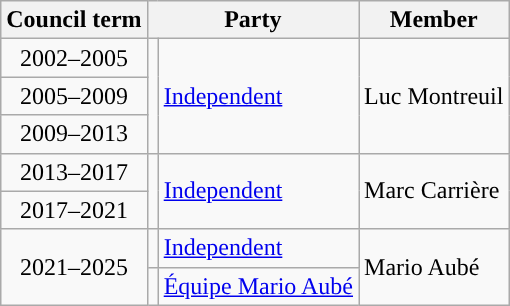<table class="wikitable">
<tr>
<th>Council term</th>
<th colspan="2">Party</th>
<th>Member</th>
</tr>
<tr>
<td align="center">2002–2005</td>
<td rowspan="3" style="color:inherit;background-color:"></td>
<td rowspan="3"><a href='#'>Independent</a></td>
<td rowspan="3">Luc Montreuil</td>
</tr>
<tr>
<td align="center">2005–2009</td>
</tr>
<tr>
<td align="center">2009–2013</td>
</tr>
<tr>
<td align="center">2013–2017</td>
<td rowspan="2" style="color:inherit;background-color:"></td>
<td rowspan="2"><a href='#'>Independent</a></td>
<td rowspan="2">Marc Carrière</td>
</tr>
<tr>
<td align="center">2017–2021</td>
</tr>
<tr>
<td rowspan="2" align="center">2021–2025</td>
<td style="color:inherit;background-color:"></td>
<td><a href='#'>Independent</a></td>
<td rowspan="2">Mario Aubé</td>
</tr>
<tr>
<td style="color:inherit;background-color:"></td>
<td><a href='#'>Équipe Mario Aubé</a></td>
</tr>
</table>
